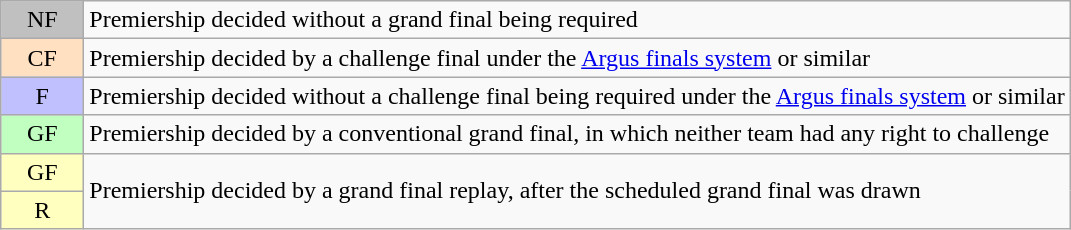<table class="wikitable plainrowheaders" style=text-align:center>
<tr>
<td bgcolor=C0C0C0 style=width:3em>NF</td>
<td align=left>Premiership decided without a grand final being required</td>
</tr>
<tr>
<td bgcolor=FFE0C0 style=width:3em>CF</td>
<td align=left>Premiership decided by a challenge final under the <a href='#'>Argus finals system</a> or similar</td>
</tr>
<tr>
<td bgcolor=C0C0FF style=width:3em>F</td>
<td align=left>Premiership decided without a challenge final being required under the <a href='#'>Argus finals system</a> or similar</td>
</tr>
<tr>
<td bgcolor=C0FFC0 style=width:3em>GF</td>
<td align=left>Premiership decided by a conventional grand final, in which neither team had any right to challenge</td>
</tr>
<tr>
<td bgcolor=FFFFC0 style=width:3em>GF</td>
<td rowspan=2 align=left>Premiership decided by a grand final replay, after the scheduled grand final was drawn</td>
</tr>
<tr>
<td bgcolor=FFFFC0 style=width:3em>R</td>
</tr>
</table>
